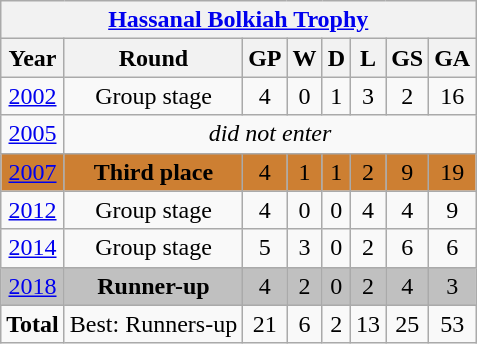<table class="wikitable" style="text-align: center;font-size:100%;">
<tr>
<th colspan=8> <a href='#'>Hassanal Bolkiah Trophy</a> </th>
</tr>
<tr>
<th>Year</th>
<th>Round</th>
<th>GP</th>
<th>W</th>
<th>D</th>
<th>L</th>
<th>GS</th>
<th>GA</th>
</tr>
<tr>
<td><a href='#'>2002</a></td>
<td>Group stage</td>
<td>4</td>
<td>0</td>
<td>1</td>
<td>3</td>
<td>2</td>
<td>16</td>
</tr>
<tr>
<td><a href='#'>2005</a></td>
<td colspan=8><em>did not enter</em></td>
</tr>
<tr style="background:#CD7F32;">
<td><a href='#'>2007</a></td>
<td><strong>Third place</strong></td>
<td>4</td>
<td>1</td>
<td>1</td>
<td>2</td>
<td>9</td>
<td>19</td>
</tr>
<tr>
<td><a href='#'>2012</a></td>
<td>Group stage</td>
<td>4</td>
<td>0</td>
<td>0</td>
<td>4</td>
<td>4</td>
<td>9</td>
</tr>
<tr>
<td><a href='#'>2014</a></td>
<td>Group stage</td>
<td>5</td>
<td>3</td>
<td>0</td>
<td>2</td>
<td>6</td>
<td>6</td>
</tr>
<tr style="background:Silver;">
<td><a href='#'>2018</a></td>
<td><strong>Runner-up</strong></td>
<td>4</td>
<td>2</td>
<td>0</td>
<td>2</td>
<td>4</td>
<td>3</td>
</tr>
<tr>
<td><strong>Total</strong></td>
<td>Best: Runners-up</td>
<td>21</td>
<td>6</td>
<td>2</td>
<td>13</td>
<td>25</td>
<td>53</td>
</tr>
</table>
